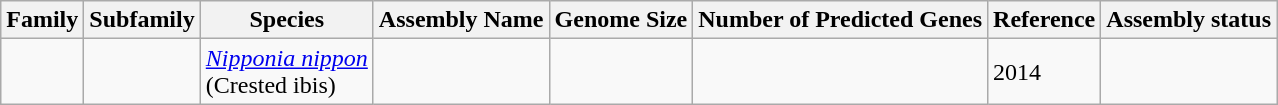<table class="wikitable sortable">
<tr>
<th>Family</th>
<th>Subfamily</th>
<th>Species</th>
<th>Assembly Name</th>
<th>Genome Size</th>
<th>Number of Predicted Genes</th>
<th>Reference</th>
<th>Assembly status</th>
</tr>
<tr>
<td></td>
<td></td>
<td><em><a href='#'>Nipponia nippon</a></em><br>(Crested ibis)</td>
<td></td>
<td></td>
<td></td>
<td>2014</td>
<td></td>
</tr>
</table>
